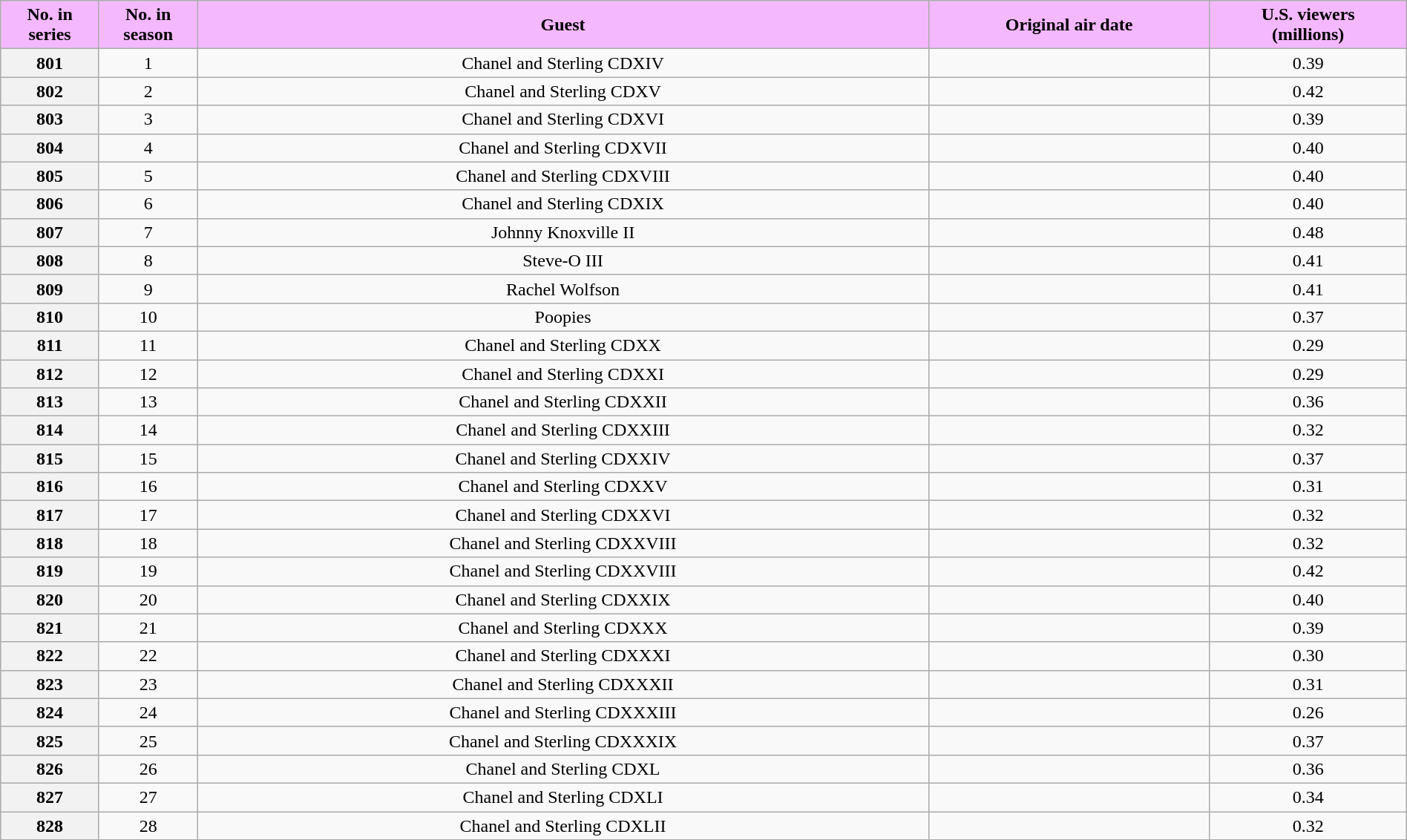<table class="wikitable plainrowheaders" style="width:100%;text-align: center">
<tr>
<th scope="col" style="background-color: #F4B8FF; color: #000000;" width=7%>No. in<br>series</th>
<th scope="col" style="background-color: #F4B8FF; color: #000000;" width=7%>No. in<br>season</th>
<th scope="col" style="background-color: #F4B8FF; color: #000000;">Guest</th>
<th scope="col" style="background-color: #F4B8FF; color: #000000;" width=20%>Original air date</th>
<th scope="col" style="background-color: #F4B8FF; color: #000000;" width=14%>U.S. viewers<br>(millions)</th>
</tr>
<tr>
<th>801</th>
<td>1</td>
<td>Chanel and Sterling CDXIV</td>
<td></td>
<td>0.39</td>
</tr>
<tr>
<th>802</th>
<td>2</td>
<td>Chanel and Sterling CDXV</td>
<td></td>
<td>0.42</td>
</tr>
<tr>
<th>803</th>
<td>3</td>
<td>Chanel and Sterling CDXVI</td>
<td></td>
<td>0.39</td>
</tr>
<tr>
<th>804</th>
<td>4</td>
<td>Chanel and Sterling CDXVII</td>
<td></td>
<td>0.40</td>
</tr>
<tr>
<th>805</th>
<td>5</td>
<td>Chanel and Sterling CDXVIII</td>
<td></td>
<td>0.40</td>
</tr>
<tr>
<th>806</th>
<td>6</td>
<td>Chanel and Sterling CDXIX</td>
<td></td>
<td>0.40</td>
</tr>
<tr>
<th>807</th>
<td>7</td>
<td>Johnny Knoxville II</td>
<td></td>
<td>0.48</td>
</tr>
<tr>
<th>808</th>
<td>8</td>
<td>Steve-O III</td>
<td></td>
<td>0.41</td>
</tr>
<tr>
<th>809</th>
<td>9</td>
<td>Rachel Wolfson</td>
<td></td>
<td>0.41</td>
</tr>
<tr>
<th>810</th>
<td>10</td>
<td>Poopies</td>
<td></td>
<td>0.37</td>
</tr>
<tr>
<th>811</th>
<td>11</td>
<td>Chanel and Sterling CDXX</td>
<td></td>
<td>0.29</td>
</tr>
<tr>
<th>812</th>
<td>12</td>
<td>Chanel and Sterling CDXXI</td>
<td></td>
<td>0.29</td>
</tr>
<tr>
<th>813</th>
<td>13</td>
<td>Chanel and Sterling CDXXII</td>
<td></td>
<td>0.36</td>
</tr>
<tr>
<th>814</th>
<td>14</td>
<td>Chanel and Sterling CDXXIII</td>
<td></td>
<td>0.32</td>
</tr>
<tr>
<th>815</th>
<td>15</td>
<td>Chanel and Sterling CDXXIV</td>
<td></td>
<td>0.37</td>
</tr>
<tr>
<th>816</th>
<td>16</td>
<td>Chanel and Sterling CDXXV</td>
<td></td>
<td>0.31</td>
</tr>
<tr>
<th>817</th>
<td>17</td>
<td>Chanel and Sterling CDXXVI</td>
<td></td>
<td>0.32</td>
</tr>
<tr>
<th>818</th>
<td>18</td>
<td>Chanel and Sterling CDXXVIII</td>
<td></td>
<td>0.32</td>
</tr>
<tr>
<th>819</th>
<td>19</td>
<td>Chanel and Sterling CDXXVIII</td>
<td></td>
<td>0.42</td>
</tr>
<tr>
<th>820</th>
<td>20</td>
<td>Chanel and Sterling CDXXIX</td>
<td></td>
<td>0.40</td>
</tr>
<tr>
<th>821</th>
<td>21</td>
<td>Chanel and Sterling CDXXX</td>
<td></td>
<td>0.39</td>
</tr>
<tr>
<th>822</th>
<td>22</td>
<td>Chanel and Sterling CDXXXI</td>
<td></td>
<td>0.30</td>
</tr>
<tr>
<th>823</th>
<td>23</td>
<td>Chanel and Sterling CDXXXII</td>
<td></td>
<td>0.31</td>
</tr>
<tr>
<th>824</th>
<td>24</td>
<td>Chanel and Sterling CDXXXIII</td>
<td></td>
<td>0.26</td>
</tr>
<tr>
<th>825</th>
<td>25</td>
<td>Chanel and Sterling CDXXXIX</td>
<td></td>
<td>0.37</td>
</tr>
<tr>
<th>826</th>
<td>26</td>
<td>Chanel and Sterling CDXL</td>
<td></td>
<td>0.36</td>
</tr>
<tr>
<th>827</th>
<td>27</td>
<td>Chanel and Sterling CDXLI</td>
<td></td>
<td>0.34</td>
</tr>
<tr>
<th>828</th>
<td>28</td>
<td>Chanel and Sterling CDXLII</td>
<td></td>
<td>0.32</td>
</tr>
</table>
